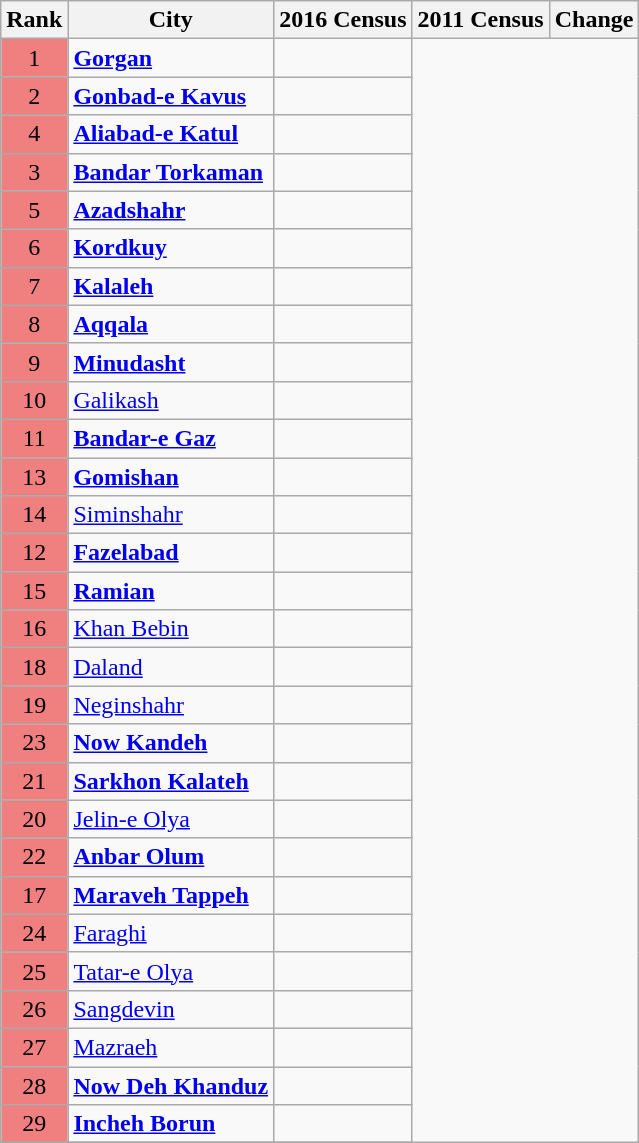<table class="wikitable sortable">
<tr>
<th>Rank</th>
<th>City</th>
<th>2016 Census</th>
<th>2011 Census</th>
<th>Change</th>
</tr>
<tr>
<td align=center bgcolor="F08080">1</td>
<td><strong><a href='#'>Gorgan</a></strong></td>
<td></td>
</tr>
<tr>
<td align=center bgcolor="F08080">2</td>
<td><strong><a href='#'>Gonbad-e Kavus</a></strong></td>
<td></td>
</tr>
<tr>
<td align=center bgcolor="F08080">4</td>
<td><strong><a href='#'>Aliabad-e Katul</a></strong></td>
<td></td>
</tr>
<tr>
<td align=center bgcolor="F08080">3</td>
<td><strong><a href='#'>Bandar Torkaman</a></strong></td>
<td></td>
</tr>
<tr>
<td align=center bgcolor="F08080">5</td>
<td><strong><a href='#'>Azadshahr</a></strong></td>
<td></td>
</tr>
<tr>
<td align=center bgcolor="F08080">6</td>
<td><strong><a href='#'>Kordkuy</a></strong></td>
<td></td>
</tr>
<tr>
<td align=center bgcolor="F08080">7</td>
<td><strong><a href='#'>Kalaleh</a></strong></td>
<td></td>
</tr>
<tr>
<td align=center bgcolor="F08080">8</td>
<td><strong><a href='#'>Aqqala</a></strong></td>
<td></td>
</tr>
<tr>
<td align=center bgcolor="F08080">9</td>
<td><strong><a href='#'>Minudasht</a></strong></td>
<td></td>
</tr>
<tr>
<td align=center bgcolor="F08080">10</td>
<td><a href='#'>Galikash</a></td>
<td></td>
</tr>
<tr>
<td align=center bgcolor="F08080">11</td>
<td><strong><a href='#'>Bandar-e Gaz</a></strong></td>
<td></td>
</tr>
<tr>
<td align=center bgcolor="F08080">13</td>
<td><strong><a href='#'>Gomishan</a></strong></td>
<td></td>
</tr>
<tr>
<td align=center bgcolor="F08080">14</td>
<td><a href='#'>Siminshahr</a></td>
<td></td>
</tr>
<tr>
<td align=center bgcolor="F08080">12</td>
<td><strong><a href='#'>Fazelabad</a></strong></td>
<td></td>
</tr>
<tr>
<td align=center bgcolor="F08080">15</td>
<td><strong><a href='#'>Ramian</a></strong></td>
<td></td>
</tr>
<tr>
<td align=center bgcolor="F08080">16</td>
<td><a href='#'>Khan Bebin</a></td>
<td></td>
</tr>
<tr>
<td align=center bgcolor="F08080">18</td>
<td><a href='#'>Daland</a></td>
<td></td>
</tr>
<tr>
<td align=center bgcolor="F08080">19</td>
<td><a href='#'>Neginshahr</a></td>
<td></td>
</tr>
<tr>
<td align=center bgcolor="F08080">23</td>
<td><strong><a href='#'>Now Kandeh</a></strong></td>
<td></td>
</tr>
<tr>
<td align=center bgcolor="F08080">21</td>
<td><strong><a href='#'>Sarkhon Kalateh</a></strong></td>
<td></td>
</tr>
<tr>
<td align=center bgcolor="F08080">20</td>
<td><a href='#'>Jelin-e Olya</a></td>
<td></td>
</tr>
<tr>
<td align=center bgcolor="F08080">22</td>
<td><strong><a href='#'>Anbar Olum</a></strong></td>
<td></td>
</tr>
<tr>
<td align=center bgcolor="F08080">17</td>
<td><strong><a href='#'>Maraveh Tappeh</a></strong></td>
<td></td>
</tr>
<tr>
<td align=center bgcolor="F08080">24</td>
<td><a href='#'>Faraghi</a></td>
<td></td>
</tr>
<tr>
<td align=center bgcolor="F08080">25</td>
<td><a href='#'>Tatar-e Olya</a></td>
<td></td>
</tr>
<tr>
<td align=center bgcolor="F08080">26</td>
<td><a href='#'>Sangdevin</a></td>
<td></td>
</tr>
<tr>
<td align=center bgcolor="F08080">27</td>
<td><a href='#'>Mazraeh</a></td>
<td></td>
</tr>
<tr>
<td align=center bgcolor="F08080">28</td>
<td><strong><a href='#'>Now Deh Khanduz</a></strong></td>
<td></td>
</tr>
<tr>
<td align=center bgcolor="F08080">29</td>
<td><strong><a href='#'>Incheh Borun</a></strong></td>
<td></td>
</tr>
<tr>
</tr>
</table>
